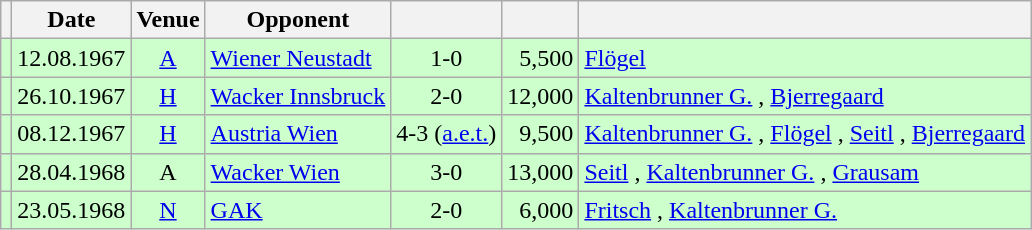<table class="wikitable" Style="text-align: center">
<tr>
<th></th>
<th>Date</th>
<th>Venue</th>
<th>Opponent</th>
<th></th>
<th></th>
<th></th>
</tr>
<tr style="background:#cfc">
<td></td>
<td>12.08.1967</td>
<td><a href='#'>A</a></td>
<td align="left"><a href='#'>Wiener Neustadt</a></td>
<td>1-0</td>
<td align="right">5,500</td>
<td align="left"><a href='#'>Flögel</a> </td>
</tr>
<tr style="background:#cfc">
<td></td>
<td>26.10.1967</td>
<td><a href='#'>H</a></td>
<td align="left"><a href='#'>Wacker Innsbruck</a></td>
<td>2-0</td>
<td align="right">12,000</td>
<td align="left"><a href='#'>Kaltenbrunner G.</a> , <a href='#'>Bjerregaard</a> </td>
</tr>
<tr style="background:#cfc">
<td></td>
<td>08.12.1967</td>
<td><a href='#'>H</a></td>
<td align="left"><a href='#'>Austria Wien</a></td>
<td>4-3 (<a href='#'>a.e.t.</a>)</td>
<td align="right">9,500</td>
<td align="left"><a href='#'>Kaltenbrunner G.</a> , <a href='#'>Flögel</a> , <a href='#'>Seitl</a> , <a href='#'>Bjerregaard</a> </td>
</tr>
<tr style="background:#cfc">
<td></td>
<td>28.04.1968</td>
<td>A</td>
<td align="left"><a href='#'>Wacker Wien</a></td>
<td>3-0</td>
<td align="right">13,000</td>
<td align="left"><a href='#'>Seitl</a> , <a href='#'>Kaltenbrunner G.</a> , <a href='#'>Grausam</a> </td>
</tr>
<tr style="background:#cfc">
<td></td>
<td>23.05.1968</td>
<td><a href='#'>N</a></td>
<td align="left"><a href='#'>GAK</a></td>
<td>2-0</td>
<td align="right">6,000</td>
<td align="left"><a href='#'>Fritsch</a> , <a href='#'>Kaltenbrunner G.</a> </td>
</tr>
</table>
